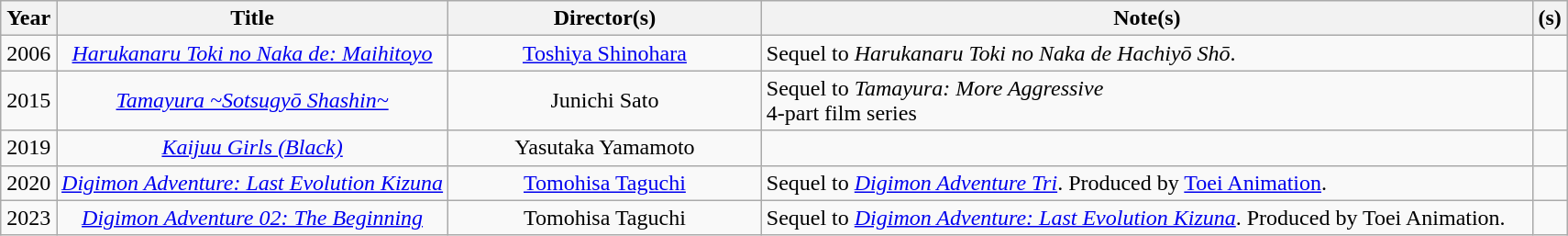<table class="wikitable sortable" style="text-align:center;">
<tr>
<th scope="col">Year</th>
<th scope="col" width=25%>Title</th>
<th scope="col" width=20%>Director(s)</th>
<th scope="col" class="unsortable">Note(s)</th>
<th scope="col" class="unsortable">(s)</th>
</tr>
<tr>
<td>2006</td>
<td><em><a href='#'>Harukanaru Toki no Naka de: Maihitoyo</a></em></td>
<td><a href='#'>Toshiya Shinohara</a></td>
<td style="text-align:left;">Sequel to <em>Harukanaru Toki no Naka de Hachiyō Shō</em>.</td>
<td></td>
</tr>
<tr>
<td>2015</td>
<td><em><a href='#'>Tamayura ~Sotsugyō Shashin~</a></em></td>
<td>Junichi Sato</td>
<td style="text-align:left;">Sequel to <em>Tamayura: More Aggressive</em><br>4-part film series</td>
<td></td>
</tr>
<tr>
<td>2019</td>
<td><em><a href='#'>Kaijuu Girls (Black)</a></em></td>
<td>Yasutaka Yamamoto</td>
<td style="text-align:left;"></td>
<td></td>
</tr>
<tr>
<td>2020</td>
<td><em><a href='#'>Digimon Adventure: Last Evolution Kizuna</a></em></td>
<td><a href='#'>Tomohisa Taguchi</a></td>
<td style="text-align:left;">Sequel to <em><a href='#'>Digimon Adventure Tri</a></em>. Produced by <a href='#'>Toei Animation</a>.</td>
<td></td>
</tr>
<tr>
<td>2023</td>
<td><em><a href='#'>Digimon Adventure 02: The Beginning</a></em></td>
<td>Tomohisa Taguchi</td>
<td style="text-align:left;">Sequel to <em><a href='#'>Digimon Adventure: Last Evolution Kizuna</a></em>. Produced by Toei Animation.</td>
<td></td>
</tr>
</table>
